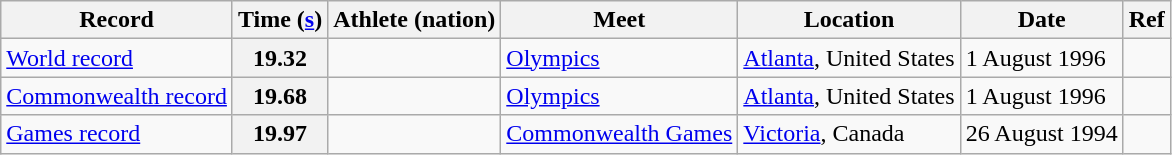<table class="wikitable">
<tr>
<th scope=col>Record</th>
<th scope=col>Time (<a href='#'>s</a>)</th>
<th scope=col>Athlete (nation)</th>
<th scope=col>Meet</th>
<th scope=col>Location</th>
<th scope=col>Date</th>
<th scope=col>Ref</th>
</tr>
<tr>
<td><a href='#'>World record</a></td>
<th scope=row>19.32</th>
<td></td>
<td><a href='#'>Olympics</a></td>
<td><a href='#'>Atlanta</a>, United States</td>
<td>1 August 1996</td>
<td></td>
</tr>
<tr>
<td><a href='#'>Commonwealth record</a></td>
<th scope=row>19.68</th>
<td></td>
<td><a href='#'>Olympics</a></td>
<td><a href='#'>Atlanta</a>, United States</td>
<td>1 August 1996</td>
<td></td>
</tr>
<tr>
<td><a href='#'>Games record</a></td>
<th scope=row>19.97</th>
<td></td>
<td><a href='#'>Commonwealth Games</a></td>
<td><a href='#'>Victoria</a>, Canada</td>
<td>26 August 1994</td>
<td></td>
</tr>
</table>
